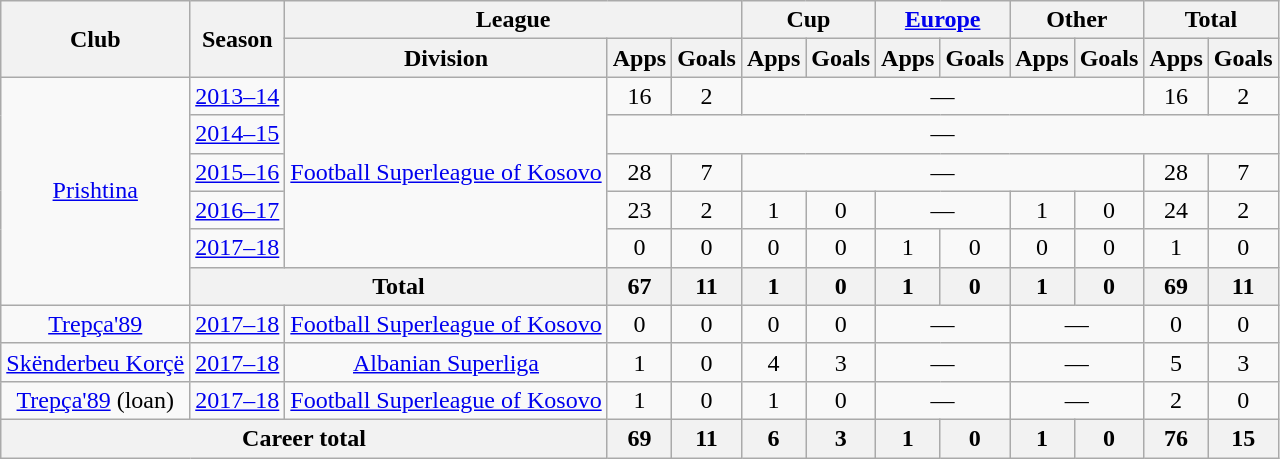<table class="wikitable" style="text-align:center">
<tr>
<th rowspan="2">Club</th>
<th rowspan="2">Season</th>
<th colspan="3">League</th>
<th colspan="2">Cup</th>
<th colspan="2"><a href='#'>Europe</a></th>
<th colspan="2">Other</th>
<th colspan="2">Total</th>
</tr>
<tr>
<th>Division</th>
<th>Apps</th>
<th>Goals</th>
<th>Apps</th>
<th>Goals</th>
<th>Apps</th>
<th>Goals</th>
<th>Apps</th>
<th>Goals</th>
<th>Apps</th>
<th>Goals</th>
</tr>
<tr>
<td rowspan="6" valign="center"><a href='#'>Prishtina</a></td>
<td><a href='#'>2013–14</a></td>
<td rowspan="5"><a href='#'>Football Superleague of Kosovo</a></td>
<td>16</td>
<td>2</td>
<td colspan="6">—</td>
<td>16</td>
<td>2</td>
</tr>
<tr>
<td><a href='#'>2014–15</a></td>
<td colspan="12">—</td>
</tr>
<tr>
<td><a href='#'>2015–16</a></td>
<td>28</td>
<td>7</td>
<td colspan="6">—</td>
<td>28</td>
<td>7</td>
</tr>
<tr>
<td><a href='#'>2016–17</a></td>
<td>23</td>
<td>2</td>
<td>1</td>
<td>0</td>
<td colspan="2">—</td>
<td>1</td>
<td>0</td>
<td>24</td>
<td>2</td>
</tr>
<tr>
<td><a href='#'>2017–18</a></td>
<td>0</td>
<td>0</td>
<td>0</td>
<td>0</td>
<td>1</td>
<td>0</td>
<td>0</td>
<td>0</td>
<td>1</td>
<td>0</td>
</tr>
<tr>
<th colspan="2">Total</th>
<th>67</th>
<th>11</th>
<th>1</th>
<th>0</th>
<th>1</th>
<th>0</th>
<th>1</th>
<th>0</th>
<th>69</th>
<th>11</th>
</tr>
<tr>
<td rowspan="1" valign="center"><a href='#'>Trepça'89</a></td>
<td><a href='#'>2017–18</a></td>
<td rowspan="1"><a href='#'>Football Superleague of Kosovo</a></td>
<td>0</td>
<td>0</td>
<td>0</td>
<td>0</td>
<td colspan="2">—</td>
<td colspan="2">—</td>
<td>0</td>
<td>0</td>
</tr>
<tr>
<td rowspan="1" valign="center"><a href='#'>Skënderbeu Korçë</a></td>
<td><a href='#'>2017–18</a></td>
<td rowspan="1"><a href='#'>Albanian Superliga</a></td>
<td>1</td>
<td>0</td>
<td>4</td>
<td>3</td>
<td colspan="2">—</td>
<td colspan="2">—</td>
<td>5</td>
<td>3</td>
</tr>
<tr>
<td rowspan="1" valign="center"><a href='#'>Trepça'89</a> (loan)</td>
<td><a href='#'>2017–18</a></td>
<td rowspan="1"><a href='#'>Football Superleague of Kosovo</a></td>
<td>1</td>
<td>0</td>
<td>1</td>
<td>0</td>
<td colspan="2">—</td>
<td colspan="2">—</td>
<td>2</td>
<td>0</td>
</tr>
<tr>
<th colspan="3">Career total</th>
<th>69</th>
<th>11</th>
<th>6</th>
<th>3</th>
<th>1</th>
<th>0</th>
<th>1</th>
<th>0</th>
<th>76</th>
<th>15</th>
</tr>
</table>
